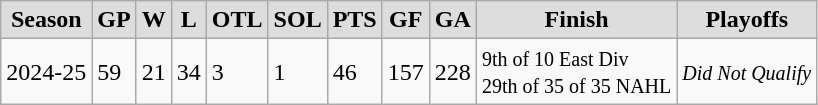<table class="wikitable">
<tr align="center" style="font-weight:bold; background-color:#dddddd;">
<td [>Season</td>
<td>GP</td>
<td>W</td>
<td>L</td>
<td>OTL</td>
<td>SOL</td>
<td>PTS</td>
<td>GF</td>
<td>GA</td>
<td>Finish</td>
<td>Playoffs</td>
</tr>
<tr>
<td>2024-25</td>
<td>59</td>
<td>21</td>
<td>34</td>
<td>3</td>
<td>1</td>
<td>46</td>
<td>157</td>
<td>228</td>
<td><small> 9th of 10 East Div <br> 29th of 35 of 35 NAHL</small></td>
<td><small><em>Did Not Qualify</em></small></td>
</tr>
</table>
